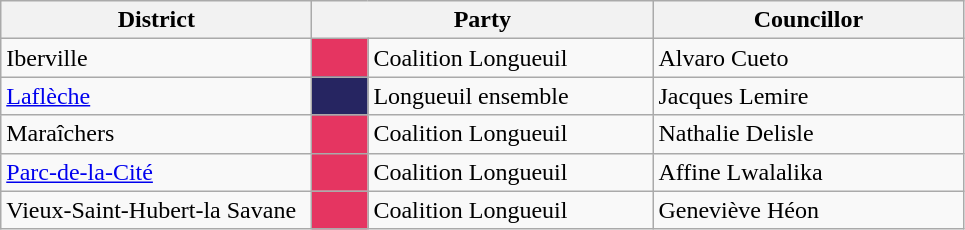<table class="wikitable">
<tr>
<th bgcolor="#DDDDFF" width="200px">District</th>
<th bgcolor="#DDDDFF" width="220px" colspan="2">Party</th>
<th bgcolor="#DDDDFF" width="200px">Councillor</th>
</tr>
<tr>
<td>Iberville</td>
<td bgcolor=#e53561 width="30px"> </td>
<td>Coalition Longueuil</td>
<td>Alvaro Cueto</td>
</tr>
<tr>
<td><a href='#'>Laflèche</a></td>
<td bgcolor=#262561 width="30px"> </td>
<td>Longueuil ensemble</td>
<td>Jacques Lemire</td>
</tr>
<tr>
<td>Maraîchers</td>
<td bgcolor=#e53561 width="30px"> </td>
<td>Coalition Longueuil</td>
<td>Nathalie Delisle</td>
</tr>
<tr>
<td><a href='#'>Parc-de-la-Cité</a></td>
<td bgcolor=#e53561 width="30px"> </td>
<td>Coalition Longueuil</td>
<td>Affine Lwalalika</td>
</tr>
<tr>
<td>Vieux-Saint-Hubert-la Savane</td>
<td bgcolor=#e53561 width="30px"> </td>
<td>Coalition Longueuil</td>
<td>Geneviève Héon</td>
</tr>
</table>
